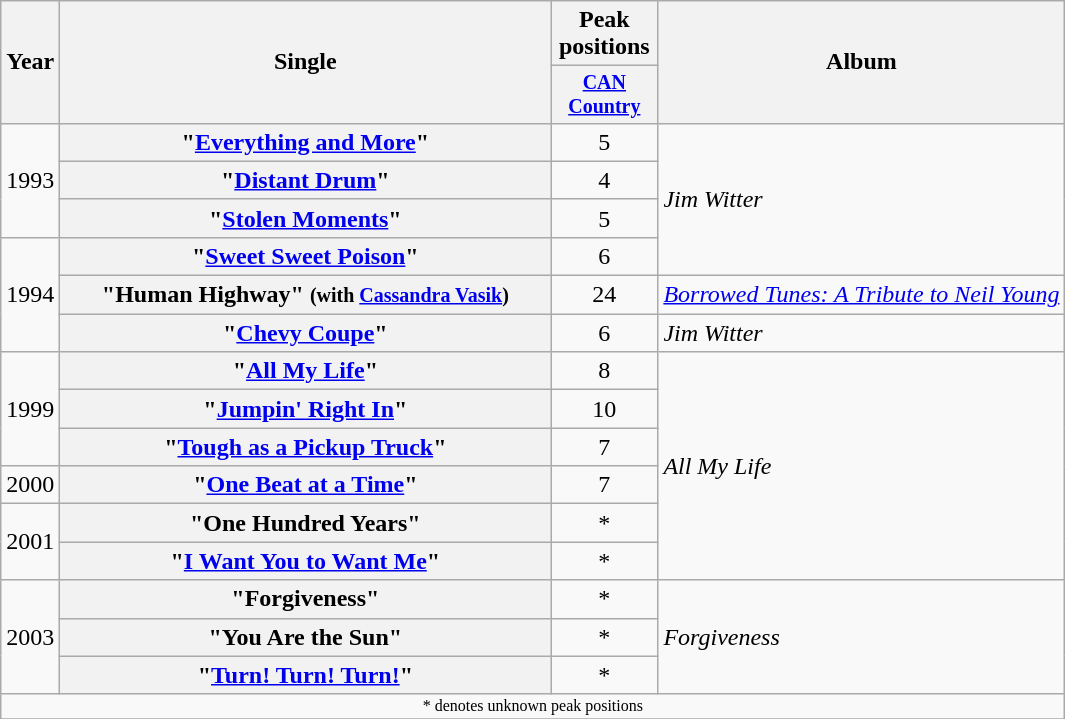<table class="wikitable plainrowheaders" style="text-align:center;">
<tr>
<th rowspan="2">Year</th>
<th rowspan="2" style="width:20em;">Single</th>
<th>Peak positions</th>
<th rowspan="2">Album</th>
</tr>
<tr style="font-size:smaller;">
<th width="65"><a href='#'>CAN Country</a></th>
</tr>
<tr>
<td rowspan="3">1993</td>
<th scope="row">"<a href='#'>Everything and More</a>"</th>
<td>5</td>
<td align="left" rowspan="4"><em>Jim Witter</em></td>
</tr>
<tr>
<th scope="row">"<a href='#'>Distant Drum</a>"</th>
<td>4</td>
</tr>
<tr>
<th scope="row">"<a href='#'>Stolen Moments</a>"</th>
<td>5</td>
</tr>
<tr>
<td rowspan="3">1994</td>
<th scope="row">"<a href='#'>Sweet Sweet Poison</a>"</th>
<td>6</td>
</tr>
<tr>
<th scope="row">"Human Highway" <small>(with <a href='#'>Cassandra Vasik</a>)</small></th>
<td>24</td>
<td align="left"><em><a href='#'>Borrowed Tunes: A Tribute to Neil Young</a></em></td>
</tr>
<tr>
<th scope="row">"<a href='#'>Chevy Coupe</a>"</th>
<td>6</td>
<td align="left"><em>Jim Witter</em></td>
</tr>
<tr>
<td rowspan="3">1999</td>
<th scope="row">"<a href='#'>All My Life</a>"</th>
<td>8</td>
<td align="left" rowspan="6"><em>All My Life</em></td>
</tr>
<tr>
<th scope="row">"<a href='#'>Jumpin' Right In</a>"</th>
<td>10</td>
</tr>
<tr>
<th scope="row">"<a href='#'>Tough as a Pickup Truck</a>"</th>
<td>7</td>
</tr>
<tr>
<td>2000</td>
<th scope="row">"<a href='#'>One Beat at a Time</a>"</th>
<td>7</td>
</tr>
<tr>
<td rowspan="2">2001</td>
<th scope="row">"One Hundred Years"</th>
<td>*</td>
</tr>
<tr>
<th scope="row">"<a href='#'>I Want You to Want Me</a>"</th>
<td>*</td>
</tr>
<tr>
<td rowspan="3">2003</td>
<th scope="row">"Forgiveness"</th>
<td>*</td>
<td align="left" rowspan="3"><em>Forgiveness</em></td>
</tr>
<tr>
<th scope="row">"You Are the Sun"</th>
<td>*</td>
</tr>
<tr>
<th scope="row">"<a href='#'>Turn! Turn! Turn!</a>"</th>
<td>*</td>
</tr>
<tr>
<td colspan="4" style="font-size:8pt">* denotes unknown peak positions</td>
</tr>
<tr>
</tr>
</table>
